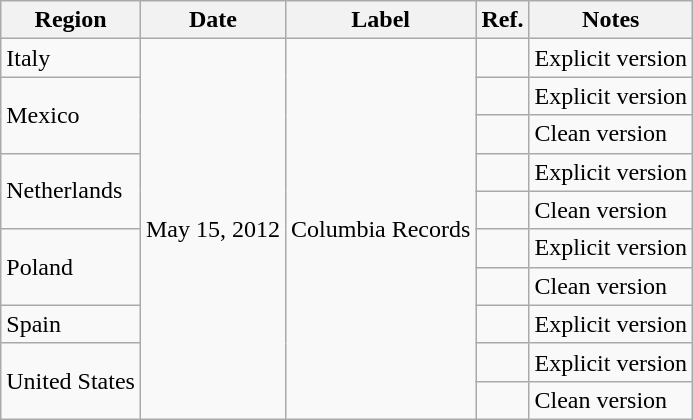<table class="wikitable">
<tr>
<th>Region</th>
<th>Date</th>
<th>Label</th>
<th>Ref.</th>
<th>Notes</th>
</tr>
<tr>
<td>Italy</td>
<td rowspan="10">May 15, 2012</td>
<td rowspan="10">Columbia Records</td>
<td style="text-align:center;"></td>
<td>Explicit version</td>
</tr>
<tr>
<td rowspan="2">Mexico</td>
<td style="text-align:center;"></td>
<td>Explicit version</td>
</tr>
<tr>
<td style="text-align:center;"></td>
<td>Clean version</td>
</tr>
<tr>
<td rowspan="2">Netherlands</td>
<td style="text-align:center;"></td>
<td>Explicit version</td>
</tr>
<tr>
<td style="text-align:center;"></td>
<td>Clean version</td>
</tr>
<tr>
<td rowspan="2">Poland</td>
<td style="text-align:center;"></td>
<td>Explicit version</td>
</tr>
<tr>
<td style="text-align:center;"></td>
<td>Clean version</td>
</tr>
<tr>
<td>Spain</td>
<td style="text-align:center;"></td>
<td>Explicit version</td>
</tr>
<tr>
<td rowspan="2">United States</td>
<td style="text-align:center;"></td>
<td>Explicit version</td>
</tr>
<tr>
<td style="text-align:center;"></td>
<td>Clean version</td>
</tr>
</table>
